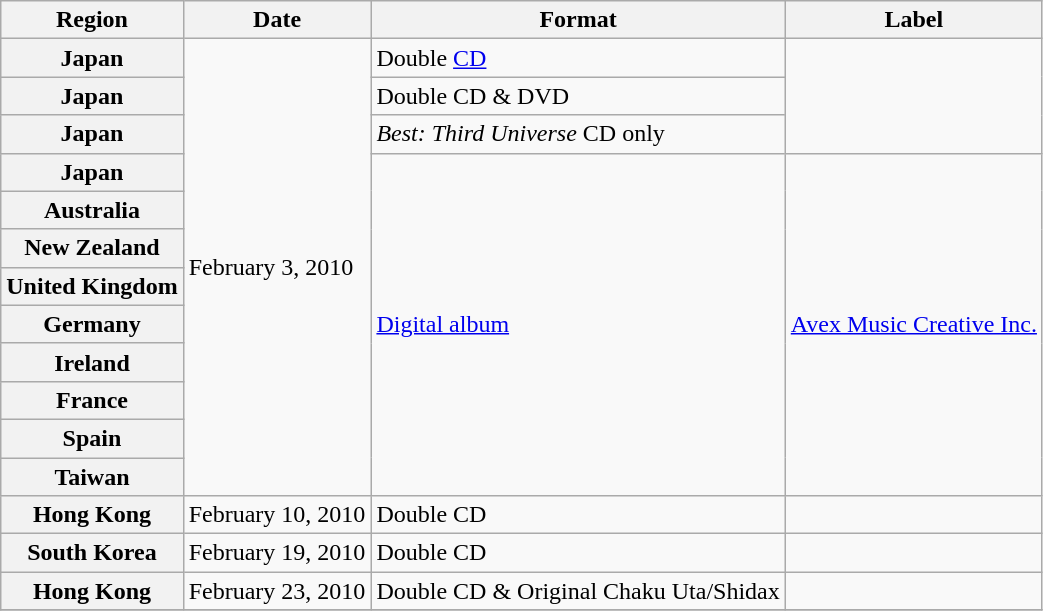<table class="wikitable plainrowheaders">
<tr>
<th scope="col">Region</th>
<th scope="col">Date</th>
<th scope="col">Format</th>
<th scope="col">Label</th>
</tr>
<tr>
<th scope="row">Japan</th>
<td rowspan="12">February 3, 2010</td>
<td>Double <a href='#'>CD</a></td>
<td rowspan="3"></td>
</tr>
<tr>
<th scope="row">Japan</th>
<td>Double CD & DVD</td>
</tr>
<tr>
<th scope="row">Japan</th>
<td><em>Best: Third Universe</em> CD only</td>
</tr>
<tr>
<th scope="row">Japan</th>
<td rowspan="9"><a href='#'>Digital album</a></td>
<td rowspan="9"><a href='#'>Avex Music Creative Inc.</a></td>
</tr>
<tr>
<th scope="row">Australia</th>
</tr>
<tr>
<th scope="row">New Zealand</th>
</tr>
<tr>
<th scope="row">United Kingdom</th>
</tr>
<tr>
<th scope="row">Germany</th>
</tr>
<tr>
<th scope="row">Ireland</th>
</tr>
<tr>
<th scope="row">France</th>
</tr>
<tr>
<th scope="row">Spain</th>
</tr>
<tr>
<th scope="row">Taiwan</th>
</tr>
<tr>
<th scope="row">Hong Kong</th>
<td>February 10, 2010</td>
<td>Double CD</td>
<td></td>
</tr>
<tr>
<th scope="row">South Korea</th>
<td>February 19, 2010</td>
<td>Double CD</td>
<td></td>
</tr>
<tr>
<th scope="row">Hong Kong</th>
<td>February 23, 2010</td>
<td>Double CD & Original Chaku Uta/Shidax</td>
<td></td>
</tr>
<tr>
</tr>
</table>
